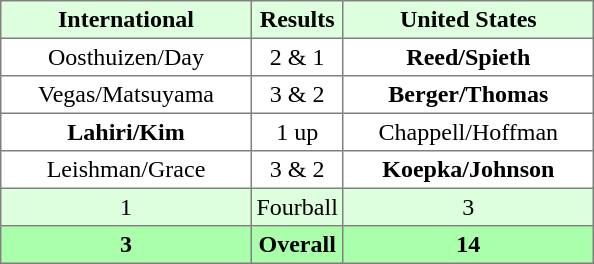<table border="1" cellpadding="3" style="border-collapse:collapse; text-align:center;">
<tr style="background:#ddffdd;">
<th width="160">International</th>
<th>Results</th>
<th width="160">United States</th>
</tr>
<tr>
<td>Oosthuizen/Day</td>
<td>2 & 1</td>
<td><strong>Reed/Spieth</strong></td>
</tr>
<tr>
<td>Vegas/Matsuyama</td>
<td>3 & 2</td>
<td><strong>Berger/Thomas</strong></td>
</tr>
<tr>
<td><strong>Lahiri/Kim</strong></td>
<td>1 up</td>
<td>Chappell/Hoffman</td>
</tr>
<tr>
<td>Leishman/Grace</td>
<td>3 & 2</td>
<td><strong>Koepka/Johnson</strong></td>
</tr>
<tr style="background:#ddffdd;">
<td>1</td>
<td>Fourball</td>
<td>3</td>
</tr>
<tr style="background:#aaffaa;">
<th>3</th>
<th>Overall</th>
<th>14</th>
</tr>
</table>
